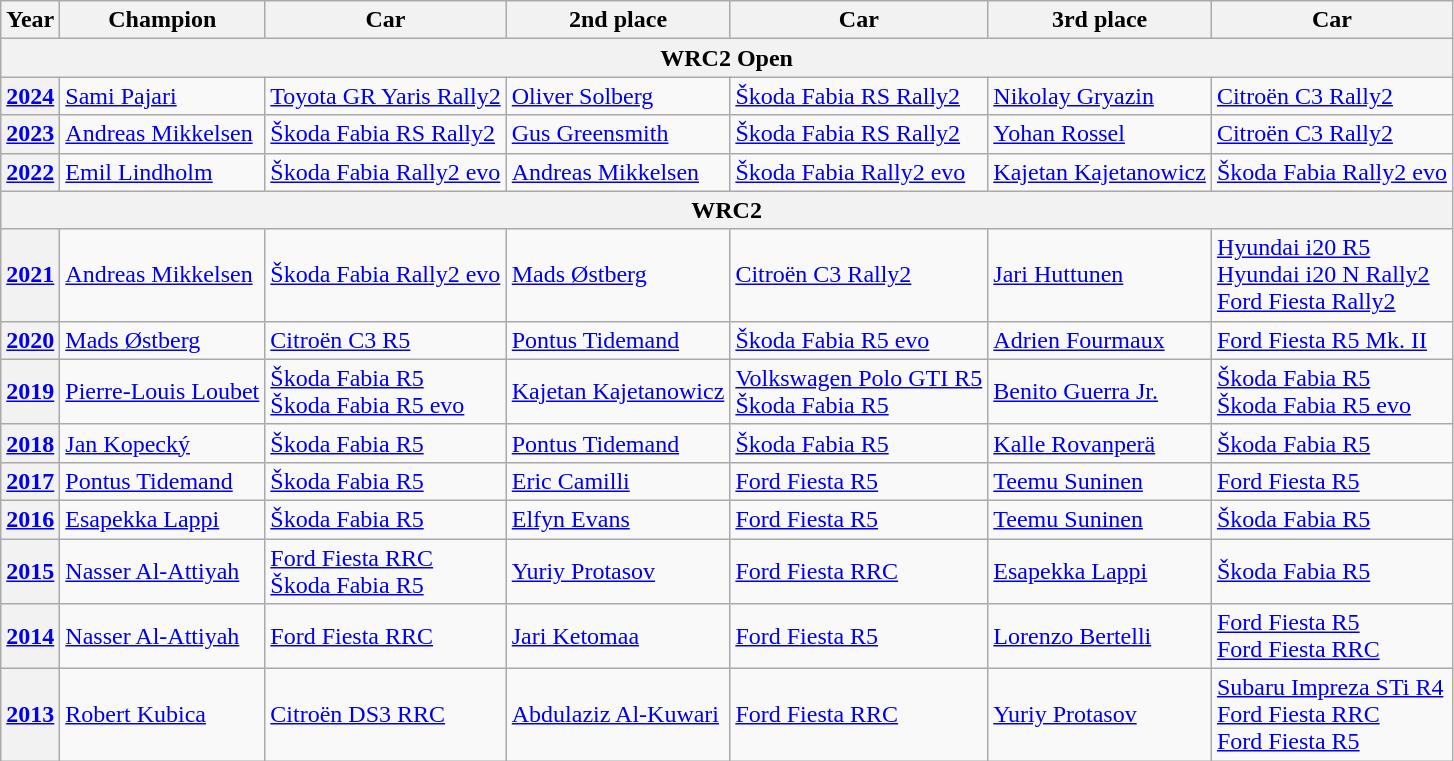<table class="wikitable">
<tr>
<th>Year</th>
<th>Champion</th>
<th>Car</th>
<th>2nd place</th>
<th>Car</th>
<th>3rd place</th>
<th>Car</th>
</tr>
<tr>
<th colspan="7">WRC2 Open</th>
</tr>
<tr>
<th><a href='#'>2024</a></th>
<td> <a href='#'>Sami Pajari</a></td>
<td><a href='#'>Toyota GR Yaris Rally2</a></td>
<td> <a href='#'>Oliver Solberg</a></td>
<td><a href='#'>Škoda Fabia RS Rally2</a></td>
<td> <a href='#'>Nikolay Gryazin</a></td>
<td><a href='#'>Citroën C3 Rally2</a></td>
</tr>
<tr>
<th><a href='#'>2023</a></th>
<td> <a href='#'>Andreas Mikkelsen</a></td>
<td><a href='#'>Škoda Fabia RS Rally2</a></td>
<td> <a href='#'>Gus Greensmith</a></td>
<td><a href='#'>Škoda Fabia RS Rally2</a></td>
<td> <a href='#'>Yohan Rossel</a></td>
<td><a href='#'>Citroën C3 Rally2</a></td>
</tr>
<tr>
<th><a href='#'>2022</a></th>
<td> <a href='#'>Emil Lindholm</a></td>
<td><a href='#'>Škoda Fabia Rally2 evo</a></td>
<td> <a href='#'>Andreas Mikkelsen</a></td>
<td><a href='#'>Škoda Fabia Rally2 evo</a></td>
<td> <a href='#'>Kajetan Kajetanowicz</a></td>
<td><a href='#'>Škoda Fabia Rally2 evo</a></td>
</tr>
<tr>
<th colspan="7">WRC2</th>
</tr>
<tr>
<th><a href='#'>2021</a></th>
<td> <a href='#'>Andreas Mikkelsen</a></td>
<td><a href='#'>Škoda Fabia Rally2 evo</a></td>
<td> <a href='#'>Mads Østberg</a></td>
<td><a href='#'>Citroën C3 Rally2</a></td>
<td> <a href='#'>Jari Huttunen</a></td>
<td><a href='#'>Hyundai i20 R5</a><br><a href='#'>Hyundai i20 N Rally2</a><br><a href='#'>Ford Fiesta Rally2</a></td>
</tr>
<tr>
<th><a href='#'>2020</a></th>
<td> <a href='#'>Mads Østberg</a></td>
<td><a href='#'>Citroën C3 R5</a></td>
<td> <a href='#'>Pontus Tidemand</a></td>
<td><a href='#'>Škoda Fabia R5 evo</a></td>
<td> <a href='#'>Adrien Fourmaux</a></td>
<td><a href='#'>Ford Fiesta R5 Mk. II</a></td>
</tr>
<tr>
<th><a href='#'>2019</a></th>
<td> <a href='#'>Pierre-Louis Loubet</a></td>
<td><a href='#'>Škoda Fabia R5</a><br><a href='#'>Škoda Fabia R5 evo</a></td>
<td> <a href='#'>Kajetan Kajetanowicz</a></td>
<td><a href='#'>Volkswagen Polo GTI R5</a><br><a href='#'>Škoda Fabia R5</a></td>
<td> <a href='#'>Benito Guerra Jr.</a></td>
<td><a href='#'>Škoda Fabia R5</a><br><a href='#'>Škoda Fabia R5 evo</a></td>
</tr>
<tr>
<th><a href='#'>2018</a></th>
<td> <a href='#'>Jan Kopecký</a></td>
<td><a href='#'>Škoda Fabia R5</a></td>
<td> <a href='#'>Pontus Tidemand</a></td>
<td><a href='#'>Škoda Fabia R5</a></td>
<td> <a href='#'>Kalle Rovanperä</a></td>
<td><a href='#'>Škoda Fabia R5</a></td>
</tr>
<tr>
<th><a href='#'>2017</a></th>
<td> <a href='#'>Pontus Tidemand</a></td>
<td><a href='#'>Škoda Fabia R5</a></td>
<td> <a href='#'>Eric Camilli</a></td>
<td><a href='#'>Ford Fiesta R5</a></td>
<td> <a href='#'>Teemu Suninen</a></td>
<td><a href='#'>Ford Fiesta R5</a></td>
</tr>
<tr>
<th><a href='#'>2016</a></th>
<td> <a href='#'>Esapekka Lappi</a></td>
<td><a href='#'>Škoda Fabia R5</a></td>
<td> <a href='#'>Elfyn Evans</a></td>
<td><a href='#'>Ford Fiesta R5</a></td>
<td> <a href='#'>Teemu Suninen</a></td>
<td><a href='#'>Škoda Fabia R5</a></td>
</tr>
<tr>
<th><a href='#'>2015</a></th>
<td> <a href='#'>Nasser Al-Attiyah</a></td>
<td><a href='#'>Ford Fiesta RRC</a> <br> <a href='#'>Škoda Fabia R5</a></td>
<td> <a href='#'>Yuriy Protasov</a></td>
<td><a href='#'>Ford Fiesta RRC</a></td>
<td> <a href='#'>Esapekka Lappi</a></td>
<td><a href='#'>Škoda Fabia R5</a></td>
</tr>
<tr>
<th><a href='#'>2014</a></th>
<td> <a href='#'>Nasser Al-Attiyah</a></td>
<td><a href='#'>Ford Fiesta RRC</a></td>
<td> <a href='#'>Jari Ketomaa</a></td>
<td><a href='#'>Ford Fiesta R5</a></td>
<td> <a href='#'>Lorenzo Bertelli</a></td>
<td><a href='#'>Ford Fiesta R5</a> <br> <a href='#'>Ford Fiesta RRC</a></td>
</tr>
<tr>
<th><a href='#'>2013</a></th>
<td> <a href='#'>Robert Kubica</a></td>
<td><a href='#'>Citroën DS3 RRC</a></td>
<td> <a href='#'>Abdulaziz Al-Kuwari</a></td>
<td><a href='#'>Ford Fiesta RRC</a></td>
<td> <a href='#'>Yuriy Protasov</a></td>
<td><a href='#'>Subaru Impreza STi R4</a> <br> <a href='#'>Ford Fiesta RRC</a> <br> <a href='#'>Ford Fiesta R5</a></td>
</tr>
</table>
